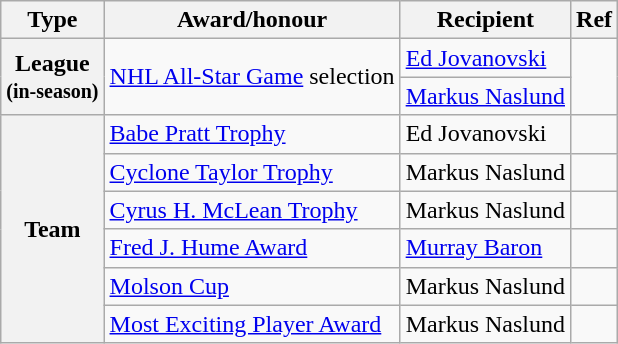<table class="wikitable">
<tr>
<th scope="col">Type</th>
<th scope="col">Award/honour</th>
<th scope="col">Recipient</th>
<th scope="col">Ref</th>
</tr>
<tr>
<th scope="row" rowspan="2">League<br><small>(in-season)</small></th>
<td rowspan="2"><a href='#'>NHL All-Star Game</a> selection</td>
<td><a href='#'>Ed Jovanovski</a></td>
<td rowspan="2"></td>
</tr>
<tr>
<td><a href='#'>Markus Naslund</a></td>
</tr>
<tr>
<th scope="row" rowspan="6">Team</th>
<td><a href='#'>Babe Pratt Trophy</a></td>
<td>Ed Jovanovski</td>
<td></td>
</tr>
<tr>
<td><a href='#'>Cyclone Taylor Trophy</a></td>
<td>Markus  Naslund</td>
<td></td>
</tr>
<tr>
<td><a href='#'>Cyrus H. McLean Trophy</a></td>
<td>Markus Naslund</td>
<td></td>
</tr>
<tr>
<td><a href='#'>Fred J. Hume Award</a></td>
<td><a href='#'>Murray Baron</a></td>
<td></td>
</tr>
<tr>
<td><a href='#'>Molson Cup</a></td>
<td>Markus Naslund</td>
<td></td>
</tr>
<tr>
<td><a href='#'>Most Exciting Player Award</a></td>
<td>Markus Naslund</td>
<td></td>
</tr>
</table>
